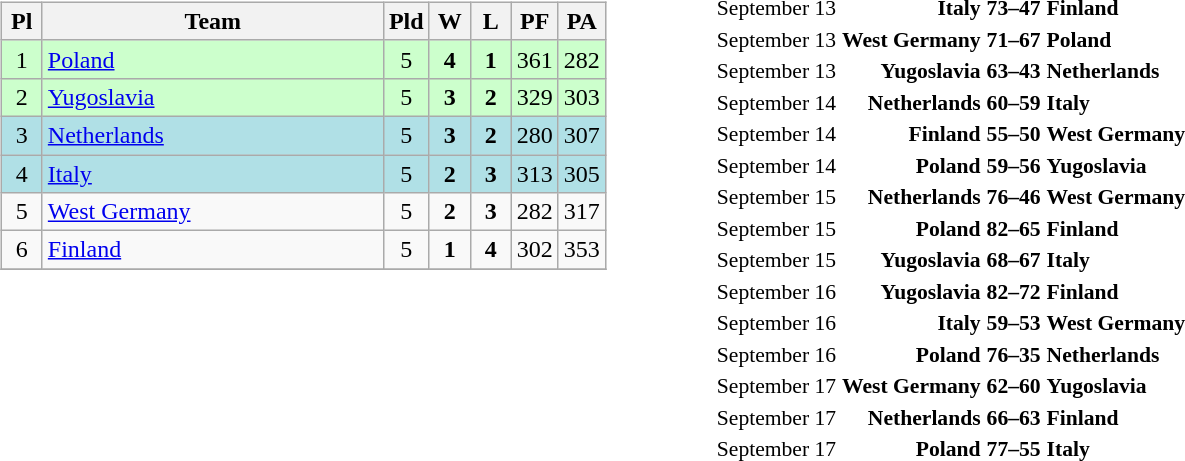<table>
<tr>
<td width="50%"><br><table class="wikitable" style="text-align: center;">
<tr>
<th width=20>Pl</th>
<th width=220>Team</th>
<th width=20>Pld</th>
<th width=20>W</th>
<th width=20>L</th>
<th width=20>PF</th>
<th width=20>PA</th>
</tr>
<tr bgcolor=ccffcc>
<td>1</td>
<td align="left"> <a href='#'>Poland</a></td>
<td>5</td>
<td><strong>4</strong></td>
<td><strong>1</strong></td>
<td>361</td>
<td>282</td>
</tr>
<tr bgcolor=ccffcc>
<td>2</td>
<td align="left"> <a href='#'>Yugoslavia</a></td>
<td>5</td>
<td><strong>3</strong></td>
<td><strong>2</strong></td>
<td>329</td>
<td>303</td>
</tr>
<tr bgcolor=b0e0e6>
<td>3</td>
<td align="left"> <a href='#'>Netherlands</a></td>
<td>5</td>
<td><strong>3</strong></td>
<td><strong>2</strong></td>
<td>280</td>
<td>307</td>
</tr>
<tr bgcolor=b0e0e6>
<td>4</td>
<td align="left"> <a href='#'>Italy</a></td>
<td>5</td>
<td><strong>2</strong></td>
<td><strong>3</strong></td>
<td>313</td>
<td>305</td>
</tr>
<tr>
<td>5</td>
<td align="left"> <a href='#'>West Germany</a></td>
<td>5</td>
<td><strong>2</strong></td>
<td><strong>3</strong></td>
<td>282</td>
<td>317</td>
</tr>
<tr>
<td>6</td>
<td align="left"> <a href='#'>Finland</a></td>
<td>5</td>
<td><strong>1</strong></td>
<td><strong>4</strong></td>
<td>302</td>
<td>353</td>
</tr>
<tr>
</tr>
</table>
<br>
<br>
<br>
<br>
<br>
<br>
<br></td>
<td><br><table style="font-size:90%; margin: 0 auto;">
<tr>
<td>September 13</td>
<td align="right"><strong>Italy</strong> </td>
<td align="center"><strong>73–47</strong></td>
<td><strong> Finland</strong></td>
</tr>
<tr>
<td>September 13</td>
<td align="right"><strong>West Germany</strong> </td>
<td align="center"><strong>71–67</strong></td>
<td><strong> Poland</strong></td>
</tr>
<tr>
<td>September 13</td>
<td align="right"><strong>Yugoslavia</strong> </td>
<td align="center"><strong>63–43</strong></td>
<td><strong> Netherlands</strong></td>
</tr>
<tr>
<td>September 14</td>
<td align="right"><strong>Netherlands</strong> </td>
<td align="center"><strong>60–59</strong></td>
<td><strong> Italy</strong></td>
</tr>
<tr>
<td>September 14</td>
<td align="right"><strong>Finland</strong> </td>
<td align="center"><strong>55–50</strong></td>
<td><strong> West Germany</strong></td>
</tr>
<tr>
<td>September 14</td>
<td align="right"><strong>Poland</strong> </td>
<td align="center"><strong>59–56</strong></td>
<td><strong> Yugoslavia</strong></td>
</tr>
<tr>
<td>September 15</td>
<td align="right"><strong>Netherlands</strong> </td>
<td align="center"><strong>76–46</strong></td>
<td><strong> West Germany</strong></td>
</tr>
<tr>
<td>September 15</td>
<td align="right"><strong>Poland</strong> </td>
<td align="center"><strong>82–65</strong></td>
<td><strong> Finland</strong></td>
</tr>
<tr>
<td>September 15</td>
<td align="right"><strong>Yugoslavia</strong> </td>
<td align="center"><strong>68–67</strong></td>
<td><strong> Italy</strong></td>
</tr>
<tr>
<td>September 16</td>
<td align="right"><strong>Yugoslavia</strong> </td>
<td align="center"><strong>82–72</strong></td>
<td><strong> Finland</strong></td>
</tr>
<tr>
<td>September 16</td>
<td align="right"><strong>Italy</strong> </td>
<td align="center"><strong>59–53</strong></td>
<td><strong> West Germany</strong></td>
</tr>
<tr>
<td>September 16</td>
<td align="right"><strong>Poland</strong> </td>
<td align="center"><strong>76–35</strong></td>
<td><strong> Netherlands</strong></td>
</tr>
<tr>
<td>September 17</td>
<td align="right"><strong>West Germany</strong> </td>
<td align="center"><strong>62–60</strong></td>
<td><strong> Yugoslavia</strong></td>
</tr>
<tr>
<td>September 17</td>
<td align="right"><strong>Netherlands</strong> </td>
<td align="center"><strong>66–63</strong></td>
<td><strong> Finland</strong></td>
</tr>
<tr>
<td>September 17</td>
<td align="right"><strong>Poland</strong> </td>
<td align="center"><strong>77–55</strong></td>
<td><strong> Italy</strong></td>
</tr>
<tr>
</tr>
</table>
</td>
</tr>
</table>
